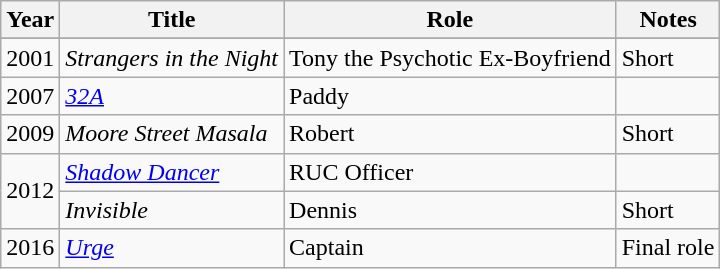<table class="wikitable plainrowheaders sortable">
<tr>
<th scope="col">Year</th>
<th scope="col">Title</th>
<th scope="col">Role</th>
<th scope="col" class="unsortable">Notes</th>
</tr>
<tr>
</tr>
<tr>
<td>2001</td>
<td><em>Strangers in the Night</em></td>
<td>Tony the Psychotic Ex-Boyfriend</td>
<td>Short</td>
</tr>
<tr>
<td>2007</td>
<td><em><a href='#'>32A</a></em></td>
<td>Paddy</td>
<td></td>
</tr>
<tr>
<td>2009</td>
<td><em>Moore Street Masala</em></td>
<td>Robert</td>
<td>Short</td>
</tr>
<tr>
<td rowspan=2>2012</td>
<td><em><a href='#'>Shadow Dancer</a></em></td>
<td>RUC Officer</td>
<td></td>
</tr>
<tr>
<td><em>Invisible</em></td>
<td>Dennis</td>
<td>Short</td>
</tr>
<tr>
<td>2016</td>
<td><em><a href='#'>Urge</a></em></td>
<td>Captain</td>
<td>Final role</td>
</tr>
</table>
